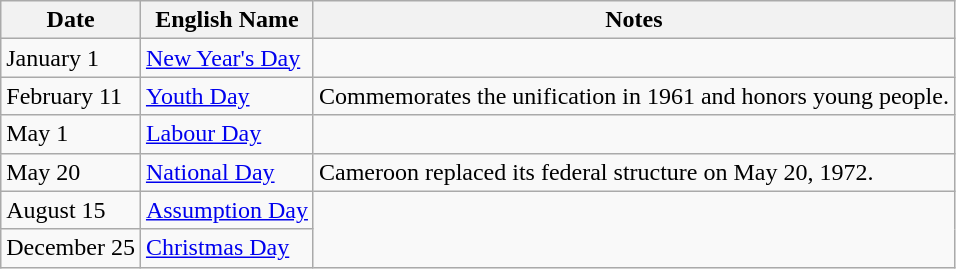<table class="wikitable">
<tr>
<th>Date</th>
<th>English Name</th>
<th>Notes</th>
</tr>
<tr>
<td>January 1</td>
<td><a href='#'>New Year's Day</a></td>
</tr>
<tr>
<td>February 11</td>
<td><a href='#'>Youth Day</a></td>
<td>Commemorates the unification in 1961 and honors young people.</td>
</tr>
<tr>
<td>May 1</td>
<td><a href='#'>Labour Day</a></td>
</tr>
<tr>
<td>May 20</td>
<td><a href='#'>National Day</a></td>
<td>Cameroon replaced its federal structure on May 20, 1972.</td>
</tr>
<tr>
<td>August 15</td>
<td><a href='#'>Assumption Day</a></td>
</tr>
<tr>
<td>December 25</td>
<td><a href='#'>Christmas Day</a></td>
</tr>
</table>
